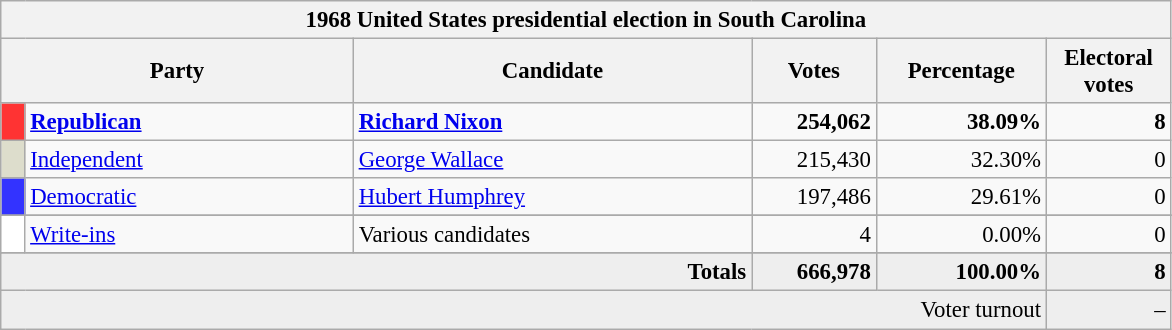<table class="wikitable" style="font-size: 95%;">
<tr>
<th colspan="6">1968 United States presidential election in South Carolina</th>
</tr>
<tr>
<th colspan="2" style="width: 15em">Party</th>
<th style="width: 17em">Candidate</th>
<th style="width: 5em">Votes</th>
<th style="width: 7em">Percentage</th>
<th style="width: 5em">Electoral votes</th>
</tr>
<tr>
<th style="background-color:#FF3333; width: 3px"></th>
<td style="width: 130px"><strong><a href='#'>Republican</a></strong></td>
<td><strong><a href='#'>Richard Nixon</a></strong></td>
<td align="right"><strong>254,062</strong></td>
<td align="right"><strong>38.09%</strong></td>
<td align="right"><strong>8</strong></td>
</tr>
<tr>
<th style="background-color:#DDDDCC; width: 3px"></th>
<td style="width: 130px"><a href='#'>Independent</a></td>
<td><a href='#'>George Wallace</a></td>
<td align="right">215,430</td>
<td align="right">32.30%</td>
<td align="right">0</td>
</tr>
<tr>
<th style="background-color:#3333FF; width: 3px"></th>
<td style="width: 130px"><a href='#'>Democratic</a></td>
<td><a href='#'>Hubert Humphrey</a></td>
<td align="right">197,486</td>
<td align="right">29.61%</td>
<td align="right">0</td>
</tr>
<tr>
</tr>
<tr>
<th style="background-color:#FFFFFF; width: 3px"></th>
<td style="width: 130px"><a href='#'>Write-ins</a></td>
<td>Various candidates</td>
<td align="right">4</td>
<td align="right">0.00%</td>
<td align="right">0</td>
</tr>
<tr>
</tr>
<tr bgcolor="#EEEEEE">
<td colspan="3" align="right"><strong>Totals</strong></td>
<td align="right"><strong>666,978</strong></td>
<td align="right"><strong>100.00%</strong></td>
<td align="right"><strong>8</strong></td>
</tr>
<tr bgcolor="#EEEEEE">
<td colspan="5" align="right">Voter turnout</td>
<td colspan="1" align="right">–</td>
</tr>
</table>
